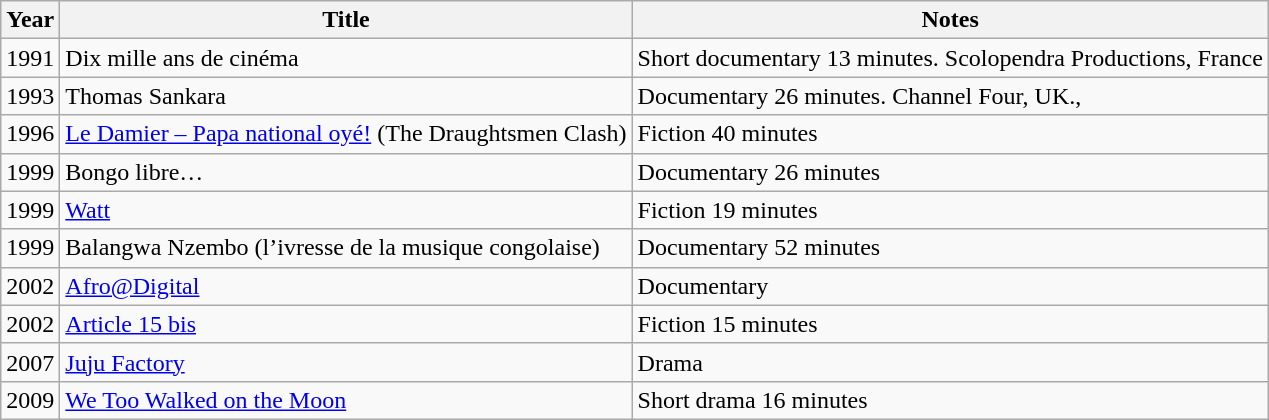<table class=wikitable>
<tr>
<th>Year</th>
<th>Title</th>
<th>Notes</th>
</tr>
<tr>
<td>1991</td>
<td>Dix mille ans de cinéma</td>
<td>Short documentary 13 minutes. Scolopendra Productions, France</td>
</tr>
<tr>
<td>1993</td>
<td>Thomas Sankara</td>
<td>Documentary 26 minutes.  Channel Four, UK.,</td>
</tr>
<tr>
<td>1996</td>
<td><a href='#'>Le Damier – Papa national oyé!</a> (The Draughtsmen Clash)</td>
<td>Fiction 40 minutes</td>
</tr>
<tr>
<td>1999</td>
<td>Bongo libre…</td>
<td>Documentary 26 minutes</td>
</tr>
<tr>
<td>1999</td>
<td><a href='#'>Watt</a></td>
<td>Fiction 19 minutes</td>
</tr>
<tr>
<td>1999</td>
<td>Balangwa Nzembo (l’ivresse de la musique congolaise)</td>
<td>Documentary 52 minutes</td>
</tr>
<tr>
<td>2002</td>
<td><a href='#'>Afro@Digital</a></td>
<td>Documentary</td>
</tr>
<tr>
<td>2002</td>
<td><a href='#'>Article 15 bis</a></td>
<td>Fiction 15 minutes</td>
</tr>
<tr>
<td>2007</td>
<td><a href='#'>Juju Factory</a></td>
<td>Drama</td>
</tr>
<tr>
<td>2009</td>
<td><a href='#'>We Too Walked on the Moon</a></td>
<td>Short drama 16 minutes</td>
</tr>
</table>
